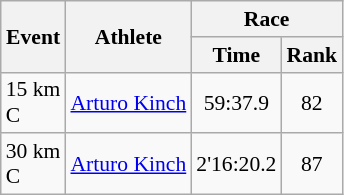<table class="wikitable" border="1" style="font-size:90%">
<tr>
<th rowspan=2>Event</th>
<th rowspan=2>Athlete</th>
<th colspan=2>Race</th>
</tr>
<tr>
<th>Time</th>
<th>Rank</th>
</tr>
<tr>
<td>15 km <br> C</td>
<td><a href='#'>Arturo Kinch</a></td>
<td align=center>59:37.9</td>
<td align=center>82</td>
</tr>
<tr>
<td>30 km <br> C</td>
<td><a href='#'>Arturo Kinch</a></td>
<td align=center>2'16:20.2</td>
<td align=center>87</td>
</tr>
</table>
